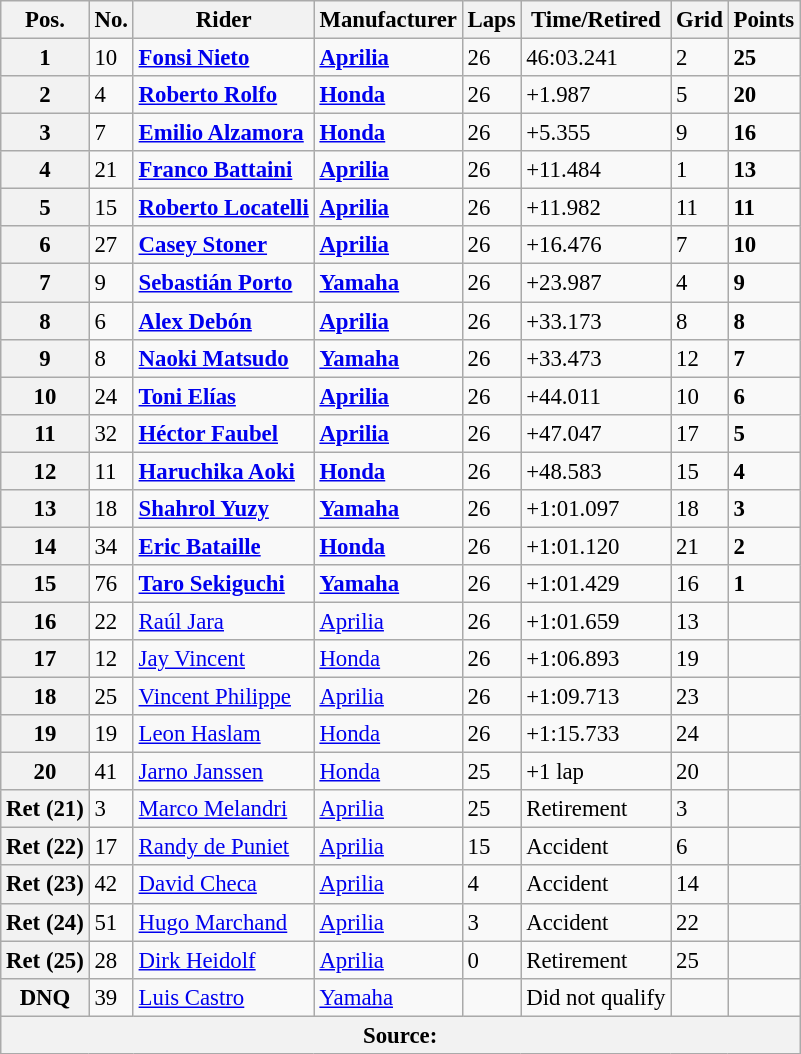<table class="wikitable" style="font-size: 95%;">
<tr>
<th>Pos.</th>
<th>No.</th>
<th>Rider</th>
<th>Manufacturer</th>
<th>Laps</th>
<th>Time/Retired</th>
<th>Grid</th>
<th>Points</th>
</tr>
<tr>
<th>1</th>
<td>10</td>
<td> <strong><a href='#'>Fonsi Nieto</a></strong></td>
<td><strong><a href='#'>Aprilia</a></strong></td>
<td>26</td>
<td>46:03.241</td>
<td>2</td>
<td><strong>25</strong></td>
</tr>
<tr>
<th>2</th>
<td>4</td>
<td> <strong><a href='#'>Roberto Rolfo</a></strong></td>
<td><strong><a href='#'>Honda</a></strong></td>
<td>26</td>
<td>+1.987</td>
<td>5</td>
<td><strong>20</strong></td>
</tr>
<tr>
<th>3</th>
<td>7</td>
<td> <strong><a href='#'>Emilio Alzamora</a></strong></td>
<td><strong><a href='#'>Honda</a></strong></td>
<td>26</td>
<td>+5.355</td>
<td>9</td>
<td><strong>16</strong></td>
</tr>
<tr>
<th>4</th>
<td>21</td>
<td> <strong><a href='#'>Franco Battaini</a></strong></td>
<td><strong><a href='#'>Aprilia</a></strong></td>
<td>26</td>
<td>+11.484</td>
<td>1</td>
<td><strong>13</strong></td>
</tr>
<tr>
<th>5</th>
<td>15</td>
<td> <strong><a href='#'>Roberto Locatelli</a></strong></td>
<td><strong><a href='#'>Aprilia</a></strong></td>
<td>26</td>
<td>+11.982</td>
<td>11</td>
<td><strong>11</strong></td>
</tr>
<tr>
<th>6</th>
<td>27</td>
<td> <strong><a href='#'>Casey Stoner</a></strong></td>
<td><strong><a href='#'>Aprilia</a></strong></td>
<td>26</td>
<td>+16.476</td>
<td>7</td>
<td><strong>10</strong></td>
</tr>
<tr>
<th>7</th>
<td>9</td>
<td> <strong><a href='#'>Sebastián Porto</a></strong></td>
<td><strong><a href='#'>Yamaha</a></strong></td>
<td>26</td>
<td>+23.987</td>
<td>4</td>
<td><strong>9</strong></td>
</tr>
<tr>
<th>8</th>
<td>6</td>
<td> <strong><a href='#'>Alex Debón</a></strong></td>
<td><strong><a href='#'>Aprilia</a></strong></td>
<td>26</td>
<td>+33.173</td>
<td>8</td>
<td><strong>8</strong></td>
</tr>
<tr>
<th>9</th>
<td>8</td>
<td> <strong><a href='#'>Naoki Matsudo</a></strong></td>
<td><strong><a href='#'>Yamaha</a></strong></td>
<td>26</td>
<td>+33.473</td>
<td>12</td>
<td><strong>7</strong></td>
</tr>
<tr>
<th>10</th>
<td>24</td>
<td> <strong><a href='#'>Toni Elías</a></strong></td>
<td><strong><a href='#'>Aprilia</a></strong></td>
<td>26</td>
<td>+44.011</td>
<td>10</td>
<td><strong>6</strong></td>
</tr>
<tr>
<th>11</th>
<td>32</td>
<td> <strong><a href='#'>Héctor Faubel</a></strong></td>
<td><strong><a href='#'>Aprilia</a></strong></td>
<td>26</td>
<td>+47.047</td>
<td>17</td>
<td><strong>5</strong></td>
</tr>
<tr>
<th>12</th>
<td>11</td>
<td> <strong><a href='#'>Haruchika Aoki</a></strong></td>
<td><strong><a href='#'>Honda</a></strong></td>
<td>26</td>
<td>+48.583</td>
<td>15</td>
<td><strong>4</strong></td>
</tr>
<tr>
<th>13</th>
<td>18</td>
<td> <strong><a href='#'>Shahrol Yuzy</a></strong></td>
<td><strong><a href='#'>Yamaha</a></strong></td>
<td>26</td>
<td>+1:01.097</td>
<td>18</td>
<td><strong>3</strong></td>
</tr>
<tr>
<th>14</th>
<td>34</td>
<td> <strong><a href='#'>Eric Bataille</a></strong></td>
<td><strong><a href='#'>Honda</a></strong></td>
<td>26</td>
<td>+1:01.120</td>
<td>21</td>
<td><strong>2</strong></td>
</tr>
<tr>
<th>15</th>
<td>76</td>
<td> <strong><a href='#'>Taro Sekiguchi</a></strong></td>
<td><strong><a href='#'>Yamaha</a></strong></td>
<td>26</td>
<td>+1:01.429</td>
<td>16</td>
<td><strong>1</strong></td>
</tr>
<tr>
<th>16</th>
<td>22</td>
<td> <a href='#'>Raúl Jara</a></td>
<td><a href='#'>Aprilia</a></td>
<td>26</td>
<td>+1:01.659</td>
<td>13</td>
<td></td>
</tr>
<tr>
<th>17</th>
<td>12</td>
<td> <a href='#'>Jay Vincent</a></td>
<td><a href='#'>Honda</a></td>
<td>26</td>
<td>+1:06.893</td>
<td>19</td>
<td></td>
</tr>
<tr>
<th>18</th>
<td>25</td>
<td> <a href='#'>Vincent Philippe</a></td>
<td><a href='#'>Aprilia</a></td>
<td>26</td>
<td>+1:09.713</td>
<td>23</td>
<td></td>
</tr>
<tr>
<th>19</th>
<td>19</td>
<td> <a href='#'>Leon Haslam</a></td>
<td><a href='#'>Honda</a></td>
<td>26</td>
<td>+1:15.733</td>
<td>24</td>
<td></td>
</tr>
<tr>
<th>20</th>
<td>41</td>
<td> <a href='#'>Jarno Janssen</a></td>
<td><a href='#'>Honda</a></td>
<td>25</td>
<td>+1 lap</td>
<td>20</td>
<td></td>
</tr>
<tr>
<th>Ret (21)</th>
<td>3</td>
<td> <a href='#'>Marco Melandri</a></td>
<td><a href='#'>Aprilia</a></td>
<td>25</td>
<td>Retirement</td>
<td>3</td>
<td></td>
</tr>
<tr>
<th>Ret (22)</th>
<td>17</td>
<td> <a href='#'>Randy de Puniet</a></td>
<td><a href='#'>Aprilia</a></td>
<td>15</td>
<td>Accident</td>
<td>6</td>
<td></td>
</tr>
<tr>
<th>Ret (23)</th>
<td>42</td>
<td> <a href='#'>David Checa</a></td>
<td><a href='#'>Aprilia</a></td>
<td>4</td>
<td>Accident</td>
<td>14</td>
<td></td>
</tr>
<tr>
<th>Ret (24)</th>
<td>51</td>
<td> <a href='#'>Hugo Marchand</a></td>
<td><a href='#'>Aprilia</a></td>
<td>3</td>
<td>Accident</td>
<td>22</td>
<td></td>
</tr>
<tr>
<th>Ret (25)</th>
<td>28</td>
<td> <a href='#'>Dirk Heidolf</a></td>
<td><a href='#'>Aprilia</a></td>
<td>0</td>
<td>Retirement</td>
<td>25</td>
<td></td>
</tr>
<tr>
<th>DNQ</th>
<td>39</td>
<td> <a href='#'>Luis Castro</a></td>
<td><a href='#'>Yamaha</a></td>
<td></td>
<td>Did not qualify</td>
<td></td>
<td></td>
</tr>
<tr>
<th colspan=8>Source: </th>
</tr>
</table>
